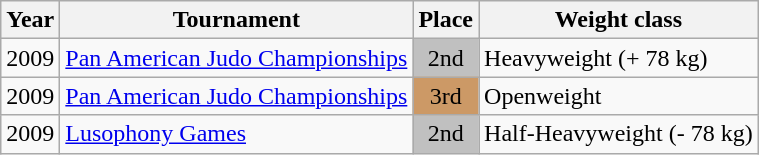<table class=wikitable>
<tr>
<th>Year</th>
<th>Tournament</th>
<th>Place</th>
<th>Weight class</th>
</tr>
<tr>
<td>2009</td>
<td><a href='#'>Pan American Judo Championships</a></td>
<td bgcolor="silver" align="center">2nd</td>
<td>Heavyweight (+ 78 kg)</td>
</tr>
<tr>
<td>2009</td>
<td><a href='#'>Pan American Judo Championships</a></td>
<td bgcolor="cc9966" align="center">3rd</td>
<td>Openweight</td>
</tr>
<tr>
<td>2009</td>
<td><a href='#'>Lusophony Games</a></td>
<td bgcolor="silver" align="center">2nd</td>
<td>Half-Heavyweight (- 78 kg)</td>
</tr>
</table>
